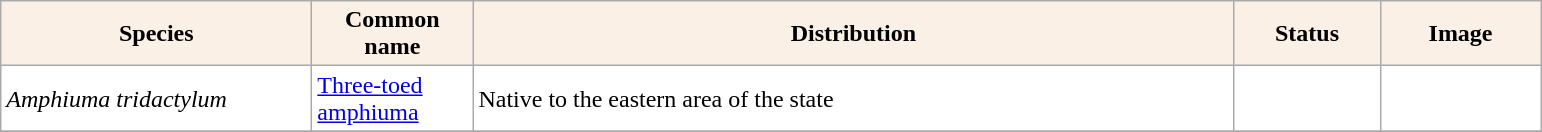<table class="sortable wikitable plainrowheaders" border="0" style="background:#ffffff" align="top" class="sortable wikitable">
<tr –>
<th scope="col" style="background-color:Linen; color:Black" width=200 px>Species</th>
<th scope="col" style="background-color:Linen; color:Black" width=100 px>Common name</th>
<th scope="col" style="background:Linen; color:Black" width=500 px>Distribution</th>
<th scope="col" style="background-color:Linen; color:Black" width=90 px>Status</th>
<th scope="col" style="background:Linen; color:Black" width=100 px>Image</th>
</tr>
<tr>
<td !scope="row" style="background:#ffffff"><em>Amphiuma tridactylum</em></td>
<td><a href='#'>Three-toed amphiuma</a></td>
<td>Native to the eastern area of the state</td>
<td style="text-align:center;"></td>
<td></td>
</tr>
<tr>
</tr>
</table>
